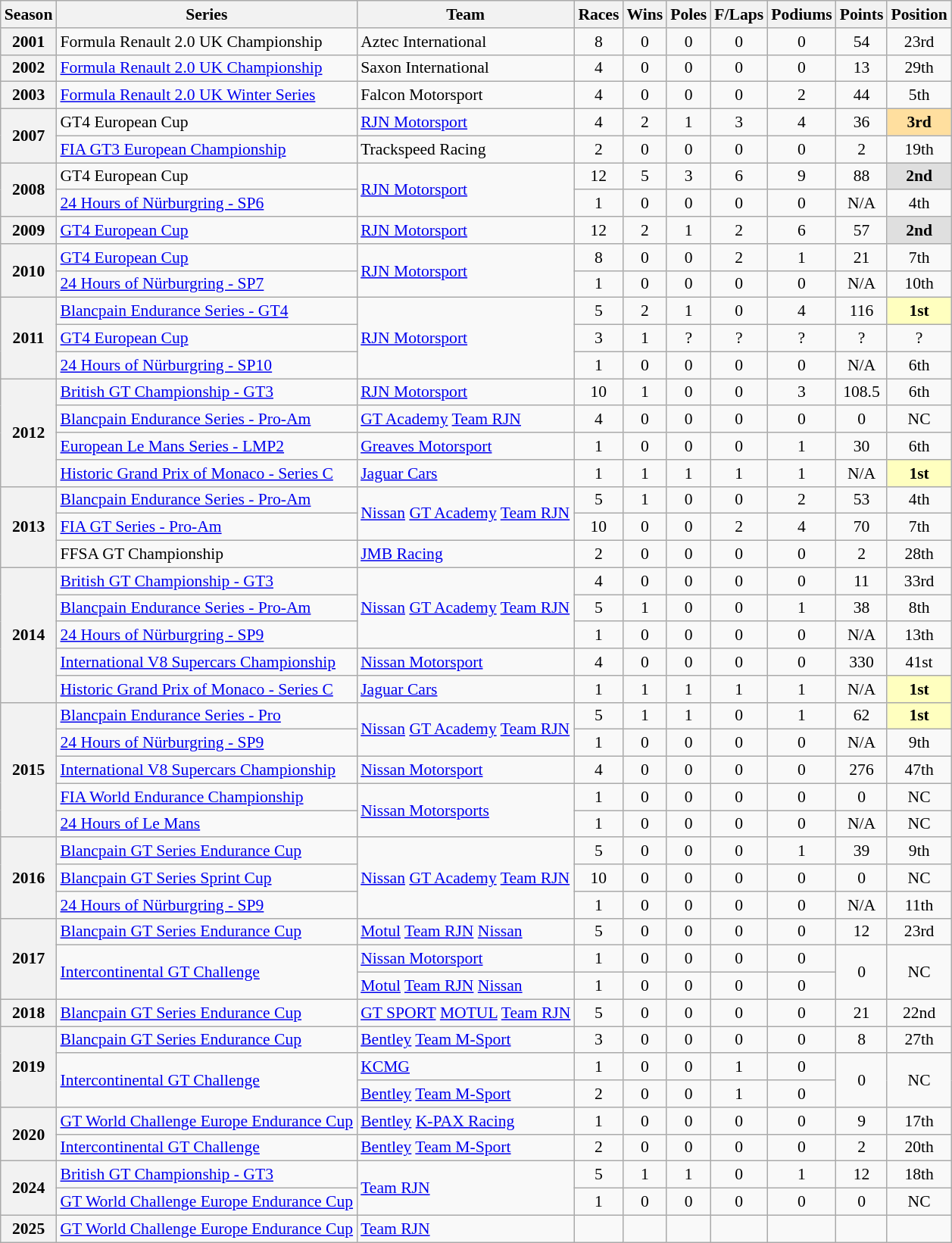<table class="wikitable" style="font-size: 90%; text-align:center">
<tr>
<th>Season</th>
<th>Series</th>
<th>Team</th>
<th>Races</th>
<th>Wins</th>
<th>Poles</th>
<th>F/Laps</th>
<th>Podiums</th>
<th>Points</th>
<th>Position</th>
</tr>
<tr>
<th>2001</th>
<td align="left">Formula Renault 2.0 UK Championship</td>
<td align="left">Aztec International</td>
<td>8</td>
<td>0</td>
<td>0</td>
<td>0</td>
<td>0</td>
<td>54</td>
<td>23rd</td>
</tr>
<tr>
<th>2002</th>
<td align="left"><a href='#'>Formula Renault 2.0 UK Championship</a></td>
<td align="left">Saxon International</td>
<td>4</td>
<td>0</td>
<td>0</td>
<td>0</td>
<td>0</td>
<td>13</td>
<td>29th</td>
</tr>
<tr>
<th>2003</th>
<td align="left"><a href='#'>Formula Renault 2.0 UK Winter Series</a></td>
<td align="left">Falcon Motorsport</td>
<td>4</td>
<td>0</td>
<td>0</td>
<td>0</td>
<td>2</td>
<td>44</td>
<td>5th</td>
</tr>
<tr>
<th rowspan="2">2007</th>
<td align="left">GT4 European Cup</td>
<td align="left"><a href='#'>RJN Motorsport</a></td>
<td>4</td>
<td>2</td>
<td>1</td>
<td>3</td>
<td>4</td>
<td>36</td>
<td style="background: #ffdf9f"><strong>3rd</strong></td>
</tr>
<tr>
<td align=left><a href='#'>FIA GT3 European Championship</a></td>
<td align=left>Trackspeed Racing</td>
<td>2</td>
<td>0</td>
<td>0</td>
<td>0</td>
<td>0</td>
<td>2</td>
<td>19th</td>
</tr>
<tr>
<th rowspan="2">2008</th>
<td align="left">GT4 European Cup</td>
<td rowspan="2" align="left"><a href='#'>RJN Motorsport</a></td>
<td>12</td>
<td>5</td>
<td>3</td>
<td>6</td>
<td>9</td>
<td>88</td>
<td style="background: #dfdfdf"><strong>2nd</strong></td>
</tr>
<tr>
<td align=left><a href='#'>24 Hours of Nürburgring - SP6</a></td>
<td>1</td>
<td>0</td>
<td>0</td>
<td>0</td>
<td>0</td>
<td>N/A</td>
<td>4th</td>
</tr>
<tr>
<th>2009</th>
<td align="left"><a href='#'>GT4 European Cup</a></td>
<td align="left"><a href='#'>RJN Motorsport</a></td>
<td>12</td>
<td>2</td>
<td>1</td>
<td>2</td>
<td>6</td>
<td>57</td>
<td style="background: #dfdfdf"><strong>2nd</strong></td>
</tr>
<tr>
<th rowspan="2">2010</th>
<td align="left"><a href='#'>GT4 European Cup</a></td>
<td rowspan="2" align="left"><a href='#'>RJN Motorsport</a></td>
<td>8</td>
<td>0</td>
<td>0</td>
<td>2</td>
<td>1</td>
<td>21</td>
<td>7th</td>
</tr>
<tr>
<td align=left><a href='#'>24 Hours of Nürburgring - SP7</a></td>
<td>1</td>
<td>0</td>
<td>0</td>
<td>0</td>
<td>0</td>
<td>N/A</td>
<td>10th</td>
</tr>
<tr>
<th rowspan="3">2011</th>
<td align="left"><a href='#'>Blancpain Endurance Series - GT4</a></td>
<td rowspan="3" align="left"><a href='#'>RJN Motorsport</a></td>
<td>5</td>
<td>2</td>
<td>1</td>
<td>0</td>
<td>4</td>
<td>116</td>
<td style="background: #ffffbf"><strong>1st</strong></td>
</tr>
<tr>
<td align=left><a href='#'>GT4 European Cup</a></td>
<td>3</td>
<td>1</td>
<td>?</td>
<td>?</td>
<td>?</td>
<td>?</td>
<td>?</td>
</tr>
<tr>
<td align=left><a href='#'>24 Hours of Nürburgring - SP10</a></td>
<td>1</td>
<td>0</td>
<td>0</td>
<td>0</td>
<td>0</td>
<td>N/A</td>
<td>6th</td>
</tr>
<tr>
<th rowspan="4">2012</th>
<td align="left"><a href='#'>British GT Championship - GT3</a></td>
<td align="left"><a href='#'>RJN Motorsport</a></td>
<td>10</td>
<td>1</td>
<td>0</td>
<td>0</td>
<td>3</td>
<td>108.5</td>
<td>6th</td>
</tr>
<tr>
<td align="left"><a href='#'>Blancpain Endurance Series - Pro-Am</a></td>
<td align=left><a href='#'>GT Academy</a> <a href='#'>Team RJN</a></td>
<td>4</td>
<td>0</td>
<td>0</td>
<td>0</td>
<td>0</td>
<td>0</td>
<td>NC</td>
</tr>
<tr>
<td align=left><a href='#'>European Le Mans Series - LMP2</a></td>
<td align=left><a href='#'>Greaves Motorsport</a></td>
<td>1</td>
<td>0</td>
<td>0</td>
<td>0</td>
<td>1</td>
<td>30</td>
<td>6th</td>
</tr>
<tr>
<td align=left><a href='#'>Historic Grand Prix of Monaco - Series C</a></td>
<td align=left><a href='#'>Jaguar Cars</a></td>
<td>1</td>
<td>1</td>
<td>1</td>
<td>1</td>
<td>1</td>
<td>N/A</td>
<td style="background: #ffffbf"><strong>1st</strong></td>
</tr>
<tr>
<th rowspan="3">2013</th>
<td align="left"><a href='#'>Blancpain Endurance Series - Pro-Am</a></td>
<td rowspan="2" align="left"><a href='#'>Nissan</a> <a href='#'>GT Academy</a> <a href='#'>Team RJN</a></td>
<td>5</td>
<td>1</td>
<td>0</td>
<td>0</td>
<td>2</td>
<td>53</td>
<td>4th</td>
</tr>
<tr>
<td align="left"><a href='#'>FIA GT Series - Pro-Am</a></td>
<td>10</td>
<td>0</td>
<td>0</td>
<td>2</td>
<td>4</td>
<td>70</td>
<td>7th</td>
</tr>
<tr>
<td align=left>FFSA GT Championship</td>
<td align=left><a href='#'>JMB Racing</a></td>
<td>2</td>
<td>0</td>
<td>0</td>
<td>0</td>
<td>0</td>
<td>2</td>
<td>28th</td>
</tr>
<tr>
<th rowspan="5">2014</th>
<td align="left"><a href='#'>British GT Championship - GT3</a></td>
<td rowspan="3" align="left"><a href='#'>Nissan</a> <a href='#'>GT Academy</a> <a href='#'>Team RJN</a></td>
<td>4</td>
<td>0</td>
<td>0</td>
<td>0</td>
<td>0</td>
<td>11</td>
<td>33rd</td>
</tr>
<tr>
<td align="left"><a href='#'>Blancpain Endurance Series - Pro-Am</a></td>
<td>5</td>
<td>1</td>
<td>0</td>
<td>0</td>
<td>1</td>
<td>38</td>
<td>8th</td>
</tr>
<tr>
<td align=left><a href='#'>24 Hours of Nürburgring - SP9</a></td>
<td>1</td>
<td>0</td>
<td>0</td>
<td>0</td>
<td>0</td>
<td>N/A</td>
<td>13th</td>
</tr>
<tr>
<td align="left"><a href='#'>International V8 Supercars Championship</a></td>
<td align="left"><a href='#'>Nissan Motorsport</a></td>
<td>4</td>
<td>0</td>
<td>0</td>
<td>0</td>
<td>0</td>
<td>330</td>
<td>41st</td>
</tr>
<tr>
<td align=left><a href='#'>Historic Grand Prix of Monaco - Series C</a></td>
<td align=left><a href='#'>Jaguar Cars</a></td>
<td>1</td>
<td>1</td>
<td>1</td>
<td>1</td>
<td>1</td>
<td>N/A</td>
<td style="background: #ffffbf"><strong>1st</strong></td>
</tr>
<tr>
<th rowspan="5">2015</th>
<td align="left"><a href='#'>Blancpain Endurance Series - Pro</a></td>
<td rowspan="2" align="left"><a href='#'>Nissan</a> <a href='#'>GT Academy</a> <a href='#'>Team RJN</a></td>
<td>5</td>
<td>1</td>
<td>1</td>
<td>0</td>
<td>1</td>
<td>62</td>
<td style="background: #ffffbf"><strong>1st</strong></td>
</tr>
<tr>
<td align=left><a href='#'>24 Hours of Nürburgring - SP9</a></td>
<td>1</td>
<td>0</td>
<td>0</td>
<td>0</td>
<td>0</td>
<td>N/A</td>
<td>9th</td>
</tr>
<tr>
<td align=left><a href='#'>International V8 Supercars Championship</a></td>
<td align=left><a href='#'>Nissan Motorsport</a></td>
<td>4</td>
<td>0</td>
<td>0</td>
<td>0</td>
<td>0</td>
<td>276</td>
<td>47th</td>
</tr>
<tr>
<td align=left><a href='#'>FIA World Endurance Championship</a></td>
<td rowspan="2" align=left><a href='#'>Nissan Motorsports</a></td>
<td>1</td>
<td>0</td>
<td>0</td>
<td>0</td>
<td>0</td>
<td>0</td>
<td>NC</td>
</tr>
<tr>
<td align=left><a href='#'>24 Hours of Le Mans</a></td>
<td>1</td>
<td>0</td>
<td>0</td>
<td>0</td>
<td>0</td>
<td>N/A</td>
<td>NC</td>
</tr>
<tr>
<th rowspan="3">2016</th>
<td align=left><a href='#'>Blancpain GT Series Endurance Cup</a></td>
<td rowspan="3" align="left"><a href='#'>Nissan</a> <a href='#'>GT Academy</a> <a href='#'>Team RJN</a></td>
<td>5</td>
<td>0</td>
<td>0</td>
<td>0</td>
<td>1</td>
<td>39</td>
<td>9th</td>
</tr>
<tr>
<td align=left><a href='#'>Blancpain GT Series Sprint Cup</a></td>
<td>10</td>
<td>0</td>
<td>0</td>
<td>0</td>
<td>0</td>
<td>0</td>
<td>NC</td>
</tr>
<tr>
<td align=left><a href='#'>24 Hours of Nürburgring - SP9</a></td>
<td>1</td>
<td>0</td>
<td>0</td>
<td>0</td>
<td>0</td>
<td>N/A</td>
<td>11th</td>
</tr>
<tr>
<th rowspan="3">2017</th>
<td align=left><a href='#'>Blancpain GT Series Endurance Cup</a></td>
<td align=left><a href='#'>Motul</a> <a href='#'>Team RJN</a> <a href='#'>Nissan</a></td>
<td>5</td>
<td>0</td>
<td>0</td>
<td>0</td>
<td>0</td>
<td>12</td>
<td>23rd</td>
</tr>
<tr>
<td rowspan="2" align=left><a href='#'>Intercontinental GT Challenge</a></td>
<td align=left><a href='#'>Nissan Motorsport</a></td>
<td>1</td>
<td>0</td>
<td>0</td>
<td>0</td>
<td>0</td>
<td rowspan="2">0</td>
<td rowspan="2">NC</td>
</tr>
<tr>
<td align=left><a href='#'>Motul</a> <a href='#'>Team RJN</a> <a href='#'>Nissan</a></td>
<td>1</td>
<td>0</td>
<td>0</td>
<td>0</td>
<td>0</td>
</tr>
<tr>
<th>2018</th>
<td align=left><a href='#'>Blancpain GT Series Endurance Cup</a></td>
<td align=left><a href='#'>GT SPORT</a> <a href='#'>MOTUL</a> <a href='#'>Team RJN</a></td>
<td>5</td>
<td>0</td>
<td>0</td>
<td>0</td>
<td>0</td>
<td>21</td>
<td>22nd</td>
</tr>
<tr>
<th rowspan="3">2019</th>
<td align=left><a href='#'>Blancpain GT Series Endurance Cup</a></td>
<td align=left><a href='#'>Bentley</a> <a href='#'>Team M-Sport</a></td>
<td>3</td>
<td>0</td>
<td>0</td>
<td>0</td>
<td>0</td>
<td>8</td>
<td>27th</td>
</tr>
<tr>
<td rowspan="2" align=left><a href='#'>Intercontinental GT Challenge</a></td>
<td align=left><a href='#'>KCMG</a></td>
<td>1</td>
<td>0</td>
<td>0</td>
<td>1</td>
<td>0</td>
<td rowspan="2">0</td>
<td rowspan="2">NC</td>
</tr>
<tr>
<td align=left><a href='#'>Bentley</a> <a href='#'>Team M-Sport</a></td>
<td>2</td>
<td>0</td>
<td>0</td>
<td>1</td>
<td>0</td>
</tr>
<tr>
<th rowspan="2">2020</th>
<td align=left><a href='#'>GT World Challenge Europe Endurance Cup</a></td>
<td align=left><a href='#'>Bentley</a> <a href='#'>K-PAX Racing</a></td>
<td>1</td>
<td>0</td>
<td>0</td>
<td>0</td>
<td>0</td>
<td>9</td>
<td>17th</td>
</tr>
<tr>
<td align=left><a href='#'>Intercontinental GT Challenge</a></td>
<td align=left><a href='#'>Bentley</a> <a href='#'>Team M-Sport</a></td>
<td>2</td>
<td>0</td>
<td>0</td>
<td>0</td>
<td>0</td>
<td>2</td>
<td>20th</td>
</tr>
<tr>
<th rowspan="2">2024</th>
<td align=left><a href='#'>British GT Championship - GT3</a></td>
<td rowspan="2" align="left"><a href='#'>Team RJN</a></td>
<td>5</td>
<td>1</td>
<td>1</td>
<td>0</td>
<td>1</td>
<td>12</td>
<td>18th</td>
</tr>
<tr>
<td align=left><a href='#'>GT World Challenge Europe Endurance Cup</a></td>
<td>1</td>
<td>0</td>
<td>0</td>
<td>0</td>
<td>0</td>
<td>0</td>
<td>NC</td>
</tr>
<tr>
<th>2025</th>
<td align=left><a href='#'>GT World Challenge Europe Endurance Cup</a></td>
<td align=left><a href='#'>Team RJN</a></td>
<td></td>
<td></td>
<td></td>
<td></td>
<td></td>
<td></td>
<td></td>
</tr>
</table>
